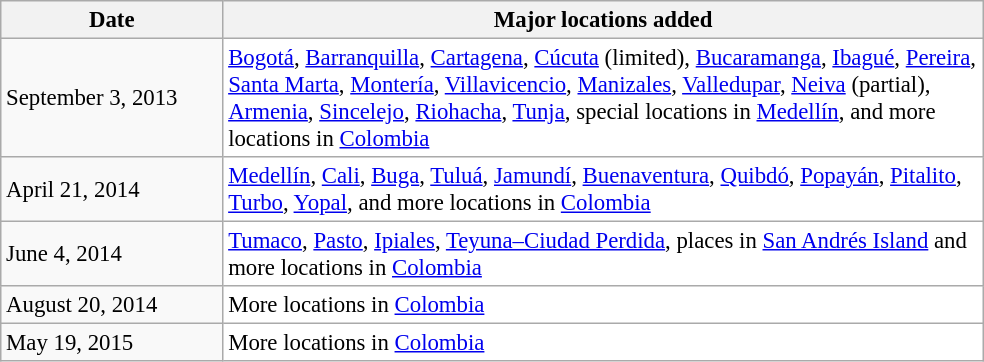<table class="wikitable" style="font-size:95%">
<tr>
<th style="width:141px;">Date</th>
<th style="width:500px;">Major locations added</th>
</tr>
<tr>
<td>September 3, 2013</td>
<td style="background:#fff;"><a href='#'>Bogotá</a>, <a href='#'>Barranquilla</a>, <a href='#'>Cartagena</a>, <a href='#'>Cúcuta</a> (limited), <a href='#'>Bucaramanga</a>, <a href='#'>Ibagué</a>, <a href='#'>Pereira</a>, <a href='#'>Santa Marta</a>, <a href='#'>Montería</a>, <a href='#'>Villavicencio</a>, <a href='#'>Manizales</a>, <a href='#'>Valledupar</a>, <a href='#'>Neiva</a> (partial), <a href='#'>Armenia</a>, <a href='#'>Sincelejo</a>, <a href='#'>Riohacha</a>, <a href='#'>Tunja</a>, special locations in <a href='#'>Medellín</a>, and more locations in <a href='#'>Colombia</a></td>
</tr>
<tr>
<td>April 21, 2014</td>
<td style="background:#fff;"><a href='#'>Medellín</a>, <a href='#'>Cali</a>, <a href='#'>Buga</a>, <a href='#'>Tuluá</a>, <a href='#'>Jamundí</a>, <a href='#'>Buenaventura</a>, <a href='#'>Quibdó</a>, <a href='#'>Popayán</a>, <a href='#'>Pitalito</a>, <a href='#'>Turbo</a>, <a href='#'>Yopal</a>, and more locations in <a href='#'>Colombia</a></td>
</tr>
<tr>
<td>June 4, 2014</td>
<td style="background:#fff;"><a href='#'>Tumaco</a>, <a href='#'>Pasto</a>, <a href='#'>Ipiales</a>, <a href='#'>Teyuna–Ciudad Perdida</a>, places in <a href='#'>San Andrés Island</a> and more locations in <a href='#'>Colombia</a></td>
</tr>
<tr>
<td>August 20, 2014</td>
<td style="background:#fff;">More locations in <a href='#'>Colombia</a></td>
</tr>
<tr>
<td>May 19, 2015</td>
<td style="background:#fff;">More locations in <a href='#'>Colombia</a></td>
</tr>
</table>
